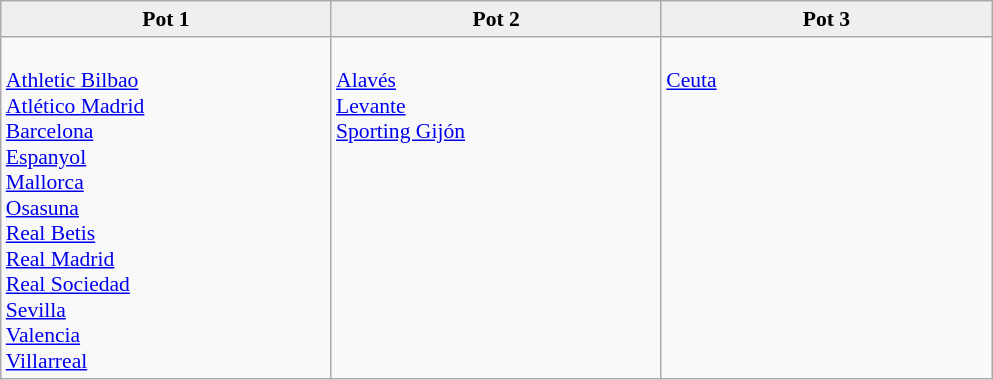<table class="wikitable" style="font-size:90%">
<tr bgcolor=#efefef align=center>
<td width=15%><strong>Pot 1</strong><br></td>
<td width=15%><strong>Pot 2</strong><br></td>
<td width=15%><strong>Pot 3</strong><br></td>
</tr>
<tr valign=top>
<td><br><a href='#'>Athletic Bilbao</a><br>
<a href='#'>Atlético Madrid</a><br>
<a href='#'>Barcelona</a><br>
<a href='#'>Espanyol</a><br>
<a href='#'>Mallorca</a><br>
<a href='#'>Osasuna</a><br>
<a href='#'>Real Betis</a><br>
<a href='#'>Real Madrid</a><br>
<a href='#'>Real Sociedad</a><br>
<a href='#'>Sevilla</a><br>
<a href='#'>Valencia</a><br>
<a href='#'>Villarreal</a><br></td>
<td><br><a href='#'>Alavés</a><br>
<a href='#'>Levante</a><br>
<a href='#'>Sporting Gijón</a></td>
<td><br><a href='#'>Ceuta</a></td>
</tr>
</table>
